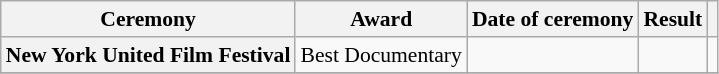<table class="wikitable plainrowheaders sortable" style="font-size: 90%;">
<tr>
<th scope="col">Ceremony</th>
<th scope="col">Award</th>
<th scope="col">Date of ceremony</th>
<th scope="col">Result</th>
<th scope="col" class="unsortable"></th>
</tr>
<tr>
<th scope="row" rowspan="1">New York United Film Festival</th>
<td>Best Documentary</td>
<td rowspan="1"></td>
<td></td>
<td rowspan="1" style="text-align:center;"></td>
</tr>
<tr>
</tr>
</table>
